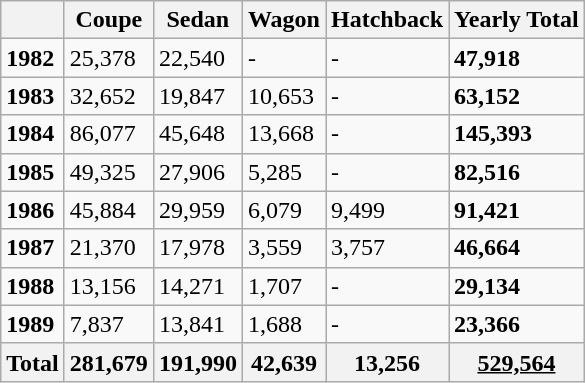<table class="wikitable">
<tr>
<th></th>
<th>Coupe</th>
<th>Sedan</th>
<th>Wagon</th>
<th>Hatchback</th>
<th>Yearly Total</th>
</tr>
<tr>
<td><strong>1982</strong></td>
<td>25,378</td>
<td>22,540</td>
<td>-</td>
<td>-</td>
<td><strong>47,918</strong></td>
</tr>
<tr>
<td><strong>1983</strong></td>
<td>32,652</td>
<td>19,847</td>
<td>10,653</td>
<td>-</td>
<td><strong>63,152</strong></td>
</tr>
<tr>
<td><strong>1984</strong></td>
<td>86,077</td>
<td>45,648</td>
<td>13,668</td>
<td>-</td>
<td><strong>145,393</strong></td>
</tr>
<tr>
<td><strong>1985</strong></td>
<td>49,325</td>
<td>27,906</td>
<td>5,285</td>
<td>-</td>
<td><strong>82,516</strong></td>
</tr>
<tr>
<td><strong>1986</strong></td>
<td>45,884</td>
<td>29,959</td>
<td>6,079</td>
<td>9,499</td>
<td><strong>91,421</strong></td>
</tr>
<tr>
<td><strong>1987</strong></td>
<td>21,370</td>
<td>17,978</td>
<td>3,559</td>
<td>3,757</td>
<td><strong>46,664</strong></td>
</tr>
<tr>
<td><strong>1988</strong></td>
<td>13,156</td>
<td>14,271</td>
<td>1,707</td>
<td>-</td>
<td><strong>29,134</strong></td>
</tr>
<tr>
<td><strong>1989</strong></td>
<td>7,837</td>
<td>13,841</td>
<td>1,688</td>
<td>-</td>
<td><strong>23,366</strong></td>
</tr>
<tr>
<th><strong>Total</strong></th>
<th><strong>281,679</strong></th>
<th><strong>191,990</strong></th>
<th><strong>42,639</strong></th>
<th><strong>13,256</strong></th>
<th><strong><u>529,564</u></strong></th>
</tr>
</table>
